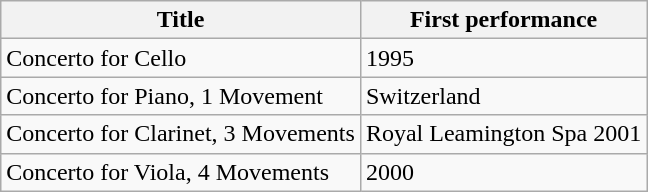<table class="wikitable">
<tr>
<th>Title</th>
<th>First performance</th>
</tr>
<tr>
<td>Concerto for Cello</td>
<td>1995</td>
</tr>
<tr>
<td>Concerto for Piano, 1 Movement</td>
<td>Switzerland</td>
</tr>
<tr>
<td>Concerto for Clarinet, 3 Movements</td>
<td>Royal Leamington Spa 2001</td>
</tr>
<tr>
<td>Concerto for Viola, 4 Movements</td>
<td>2000</td>
</tr>
</table>
